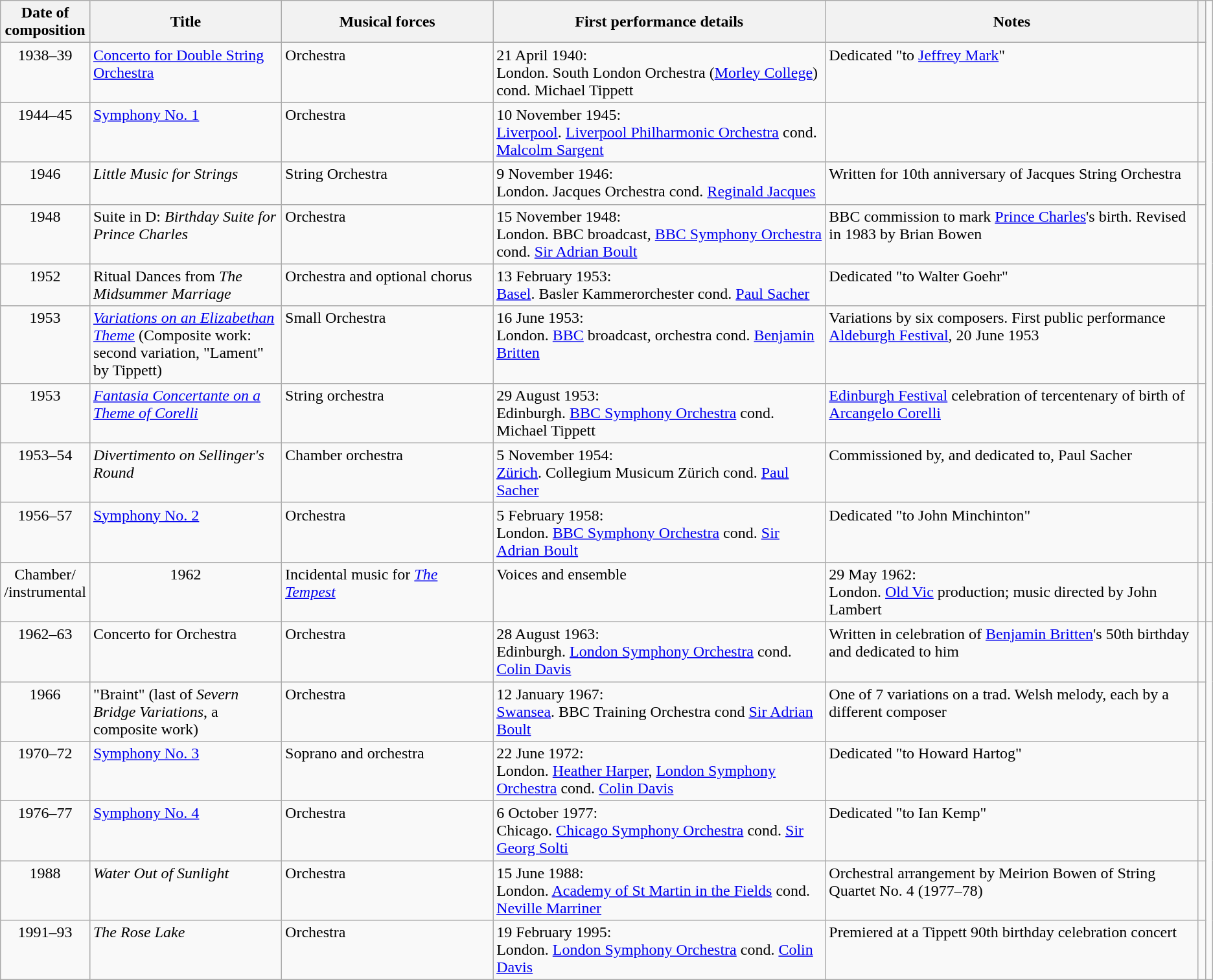<table Class = "wikitable sortable">
<tr>
<th width="60">Date of composition</th>
<th width="190">Title</th>
<th width="210">Musical forces</th>
<th>First performance details</th>
<th class="unsortable">Notes</th>
<th scope="col" class="unsortable"></th>
</tr>
<tr valign="top">
<td align= "center">1938–39</td>
<td><a href='#'>Concerto for Double String Orchestra</a></td>
<td>Orchestra</td>
<td>21 April 1940:<br> London. South London Orchestra (<a href='#'>Morley College</a>) cond. Michael Tippett</td>
<td>Dedicated "to <a href='#'>Jeffrey Mark</a>"</td>
<td></td>
</tr>
<tr valign="top">
<td align= "center">1944–45</td>
<td><a href='#'>Symphony No. 1</a></td>
<td>Orchestra</td>
<td>10 November 1945:<br> <a href='#'>Liverpool</a>. <a href='#'>Liverpool Philharmonic Orchestra</a> cond. <a href='#'>Malcolm Sargent</a></td>
<td></td>
<td></td>
</tr>
<tr valign="top">
<td align= "center">1946</td>
<td><em>Little Music for Strings</em></td>
<td>String Orchestra</td>
<td>9 November 1946:<br> London. Jacques Orchestra cond. <a href='#'>Reginald Jacques</a></td>
<td>Written for 10th anniversary of Jacques String Orchestra</td>
<td></td>
</tr>
<tr valign="top">
<td align= "center">1948</td>
<td>Suite in D: <em>Birthday Suite for Prince Charles</em></td>
<td>Orchestra</td>
<td>15 November 1948:<br> London. BBC broadcast, <a href='#'>BBC Symphony Orchestra</a> cond. <a href='#'>Sir Adrian Boult</a></td>
<td>BBC commission to mark <a href='#'>Prince Charles</a>'s birth. Revised in 1983 by Brian Bowen</td>
<td></td>
</tr>
<tr valign="top">
<td align= "center">1952</td>
<td>Ritual Dances from <em>The Midsummer Marriage</em></td>
<td>Orchestra and optional chorus</td>
<td>13 February 1953:<br><a href='#'>Basel</a>. Basler Kammerorchester cond. <a href='#'>Paul Sacher</a></td>
<td>Dedicated "to Walter Goehr"</td>
<td></td>
</tr>
<tr valign="top">
<td align= "center">1953</td>
<td><em><a href='#'>Variations on an Elizabethan Theme</a></em> (Composite work: second variation, "Lament" by Tippett)</td>
<td>Small Orchestra</td>
<td>16 June 1953:<br> London. <a href='#'>BBC</a> broadcast, orchestra cond. <a href='#'>Benjamin Britten</a></td>
<td>Variations by six composers. First public performance <a href='#'>Aldeburgh Festival</a>, 20 June 1953</td>
<td></td>
</tr>
<tr valign="top">
<td align= "center">1953</td>
<td><em><a href='#'>Fantasia Concertante on a Theme of Corelli</a></em></td>
<td>String orchestra</td>
<td>29 August 1953:<br> Edinburgh. <a href='#'>BBC Symphony Orchestra</a> cond. Michael Tippett</td>
<td><a href='#'>Edinburgh Festival</a> celebration of tercentenary of birth of <a href='#'>Arcangelo Corelli</a></td>
<td></td>
</tr>
<tr valign="top">
<td align= "center">1953–54</td>
<td><em>Divertimento on Sellinger's Round</em></td>
<td>Chamber orchestra</td>
<td>5 November 1954:<br> <a href='#'>Zürich</a>. Collegium Musicum Zürich cond. <a href='#'>Paul Sacher</a></td>
<td>Commissioned by, and dedicated to, Paul Sacher</td>
<td></td>
</tr>
<tr valign="top">
<td align= "center">1956–57</td>
<td><a href='#'>Symphony No. 2</a></td>
<td>Orchestra</td>
<td>5 February 1958:<br> London. <a href='#'>BBC Symphony Orchestra</a> cond. <a href='#'>Sir Adrian Boult</a></td>
<td>Dedicated "to John Minchinton"</td>
<td></td>
</tr>
<tr valign="top">
<td align= "center">Chamber/<br>/instrumental</td>
<td align= "center">1962</td>
<td>Incidental music for <em><a href='#'>The Tempest</a></em></td>
<td>Voices and ensemble</td>
<td>29 May 1962:<br>London. <a href='#'>Old Vic</a> production; music directed by John Lambert</td>
<td></td>
<td></td>
</tr>
<tr valign="top">
<td align= "center">1962–63</td>
<td>Concerto for Orchestra</td>
<td>Orchestra</td>
<td>28 August 1963:<br> Edinburgh. <a href='#'>London Symphony Orchestra</a> cond. <a href='#'>Colin Davis</a></td>
<td>Written in celebration of <a href='#'>Benjamin Britten</a>'s 50th birthday and dedicated to him</td>
<td></td>
</tr>
<tr valign="top">
<td align= "center">1966</td>
<td>"Braint" (last of <em>Severn Bridge Variations</em>, a composite work)</td>
<td>Orchestra</td>
<td>12 January 1967:<br> <a href='#'>Swansea</a>. BBC Training Orchestra cond <a href='#'>Sir Adrian Boult</a></td>
<td>One of 7 variations on a trad. Welsh melody, each by a different composer</td>
<td></td>
</tr>
<tr valign="top">
<td align= "center">1970–72</td>
<td><a href='#'>Symphony No. 3</a></td>
<td>Soprano and orchestra</td>
<td>22 June 1972:<br> London. <a href='#'>Heather Harper</a>, <a href='#'>London Symphony Orchestra</a> cond. <a href='#'>Colin Davis</a></td>
<td>Dedicated "to Howard Hartog"</td>
<td></td>
</tr>
<tr valign="top">
<td align= "center">1976–77</td>
<td><a href='#'>Symphony No. 4</a></td>
<td>Orchestra</td>
<td>6 October 1977:<br> Chicago. <a href='#'>Chicago Symphony Orchestra</a> cond. <a href='#'>Sir Georg Solti</a></td>
<td>Dedicated "to Ian Kemp"</td>
<td></td>
</tr>
<tr valign="top">
<td align= "center">1988</td>
<td><em>Water Out of Sunlight</em></td>
<td>Orchestra</td>
<td>15 June 1988:<br>London. <a href='#'>Academy of St Martin in the Fields</a> cond. <a href='#'>Neville Marriner</a></td>
<td>Orchestral arrangement by Meirion Bowen of String Quartet No. 4 (1977–78)</td>
<td></td>
</tr>
<tr valign="top">
<td align= "center">1991–93</td>
<td><em>The Rose Lake</em></td>
<td>Orchestra</td>
<td>19 February 1995:<br> London. <a href='#'>London Symphony Orchestra</a> cond. <a href='#'>Colin Davis</a></td>
<td>Premiered at a Tippett 90th birthday celebration concert</td>
<td></td>
</tr>
</table>
